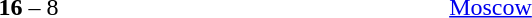<table style="text-align:center">
<tr>
<th width=200></th>
<th width=100></th>
<th width=200></th>
<th width=100></th>
</tr>
<tr>
<td align=right><strong></strong></td>
<td><strong>16</strong> – 8</td>
<td align=left></td>
<td><a href='#'>Moscow</a></td>
</tr>
</table>
